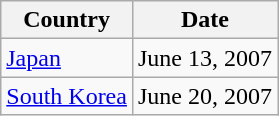<table class="wikitable">
<tr>
<th>Country</th>
<th>Date</th>
</tr>
<tr>
<td><a href='#'>Japan</a></td>
<td>June 13, 2007</td>
</tr>
<tr>
<td><a href='#'>South Korea</a></td>
<td>June 20, 2007</td>
</tr>
</table>
